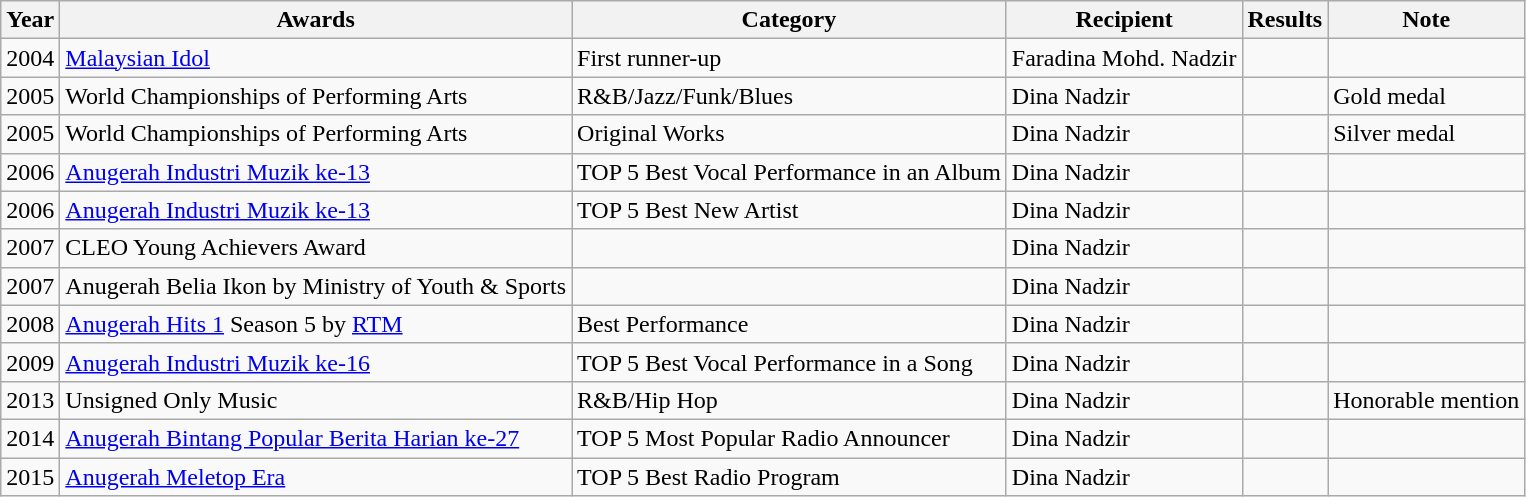<table class="wikitable">
<tr>
<th>Year</th>
<th>Awards</th>
<th>Category</th>
<th>Recipient</th>
<th>Results</th>
<th>Note</th>
</tr>
<tr>
<td>2004</td>
<td><a href='#'>Malaysian Idol</a></td>
<td>First runner-up</td>
<td>Faradina Mohd. Nadzir</td>
<td></td>
<td></td>
</tr>
<tr>
<td>2005</td>
<td>World Championships of Performing Arts</td>
<td>R&B/Jazz/Funk/Blues</td>
<td>Dina Nadzir</td>
<td></td>
<td>Gold medal</td>
</tr>
<tr>
<td>2005</td>
<td>World Championships of Performing Arts</td>
<td>Original Works</td>
<td>Dina Nadzir</td>
<td></td>
<td>Silver medal</td>
</tr>
<tr>
<td>2006</td>
<td><a href='#'>Anugerah Industri Muzik ke-13</a></td>
<td>TOP 5 Best Vocal Performance in an Album</td>
<td>Dina Nadzir</td>
<td></td>
<td></td>
</tr>
<tr>
<td>2006</td>
<td><a href='#'>Anugerah Industri Muzik ke-13</a></td>
<td>TOP 5 Best New Artist</td>
<td>Dina Nadzir</td>
<td></td>
<td></td>
</tr>
<tr>
<td>2007</td>
<td>CLEO Young Achievers Award</td>
<td></td>
<td>Dina Nadzir</td>
<td></td>
<td></td>
</tr>
<tr>
<td>2007</td>
<td>Anugerah Belia Ikon by Ministry of Youth & Sports</td>
<td></td>
<td>Dina Nadzir</td>
<td></td>
<td></td>
</tr>
<tr>
<td>2008</td>
<td><a href='#'>Anugerah Hits 1</a> Season 5 by <a href='#'>RTM</a></td>
<td>Best Performance</td>
<td>Dina Nadzir</td>
<td></td>
<td></td>
</tr>
<tr>
<td>2009</td>
<td><a href='#'>Anugerah Industri Muzik ke-16</a></td>
<td>TOP 5 Best Vocal Performance in a Song</td>
<td>Dina Nadzir</td>
<td></td>
<td></td>
</tr>
<tr>
<td>2013</td>
<td>Unsigned Only Music</td>
<td>R&B/Hip Hop</td>
<td>Dina Nadzir</td>
<td></td>
<td>Honorable mention</td>
</tr>
<tr>
<td>2014</td>
<td><a href='#'>Anugerah Bintang Popular Berita Harian ke-27</a></td>
<td>TOP 5 Most Popular Radio Announcer</td>
<td>Dina Nadzir</td>
<td></td>
<td></td>
</tr>
<tr>
<td>2015</td>
<td><a href='#'>Anugerah Meletop Era</a></td>
<td>TOP 5 Best Radio Program</td>
<td>Dina Nadzir</td>
<td></td>
<td></td>
</tr>
</table>
